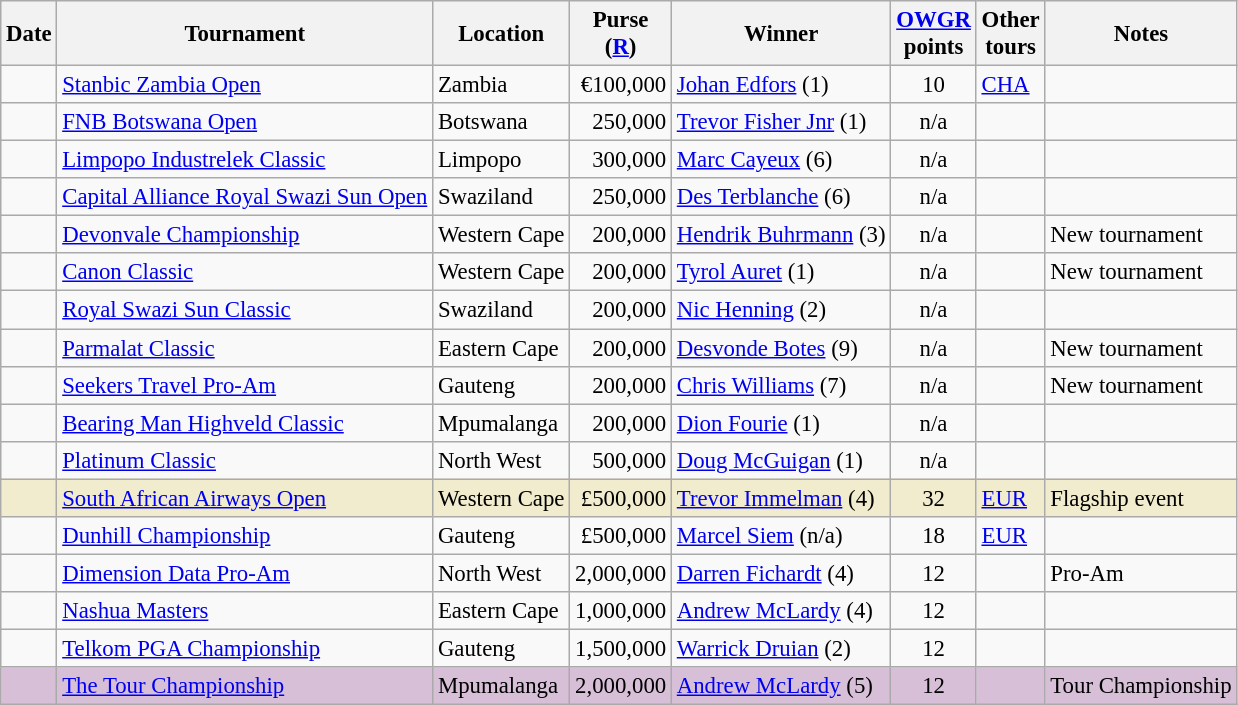<table class="wikitable" style="font-size:95%">
<tr>
<th>Date</th>
<th>Tournament</th>
<th>Location</th>
<th>Purse<br>(<a href='#'>R</a>)</th>
<th>Winner</th>
<th><a href='#'>OWGR</a><br>points</th>
<th>Other<br>tours</th>
<th>Notes</th>
</tr>
<tr>
<td></td>
<td><a href='#'>Stanbic Zambia Open</a></td>
<td>Zambia</td>
<td align=right>€100,000</td>
<td> <a href='#'>Johan Edfors</a> (1)</td>
<td align=center>10</td>
<td><a href='#'>CHA</a></td>
<td></td>
</tr>
<tr>
<td></td>
<td><a href='#'>FNB Botswana Open</a></td>
<td>Botswana</td>
<td align=right>250,000</td>
<td> <a href='#'>Trevor Fisher Jnr</a> (1)</td>
<td align=center>n/a</td>
<td></td>
<td></td>
</tr>
<tr>
<td></td>
<td><a href='#'>Limpopo Industrelek Classic</a></td>
<td>Limpopo</td>
<td align=right>300,000</td>
<td> <a href='#'>Marc Cayeux</a> (6)</td>
<td align=center>n/a</td>
<td></td>
<td></td>
</tr>
<tr>
<td></td>
<td><a href='#'>Capital Alliance Royal Swazi Sun Open</a></td>
<td>Swaziland</td>
<td align=right>250,000</td>
<td> <a href='#'>Des Terblanche</a> (6)</td>
<td align=center>n/a</td>
<td></td>
<td></td>
</tr>
<tr>
<td></td>
<td><a href='#'>Devonvale Championship</a></td>
<td>Western Cape</td>
<td align=right>200,000</td>
<td> <a href='#'>Hendrik Buhrmann</a> (3)</td>
<td align=center>n/a</td>
<td></td>
<td>New tournament</td>
</tr>
<tr>
<td></td>
<td><a href='#'>Canon Classic</a></td>
<td>Western Cape</td>
<td align=right>200,000</td>
<td> <a href='#'>Tyrol Auret</a> (1)</td>
<td align=center>n/a</td>
<td></td>
<td>New tournament</td>
</tr>
<tr>
<td></td>
<td><a href='#'>Royal Swazi Sun Classic</a></td>
<td>Swaziland</td>
<td align=right>200,000</td>
<td> <a href='#'>Nic Henning</a> (2)</td>
<td align=center>n/a</td>
<td></td>
<td></td>
</tr>
<tr>
<td></td>
<td><a href='#'>Parmalat Classic</a></td>
<td>Eastern Cape</td>
<td align=right>200,000</td>
<td> <a href='#'>Desvonde Botes</a> (9)</td>
<td align=center>n/a</td>
<td></td>
<td>New tournament</td>
</tr>
<tr>
<td></td>
<td><a href='#'>Seekers Travel Pro-Am</a></td>
<td>Gauteng</td>
<td align=right>200,000</td>
<td> <a href='#'>Chris Williams</a> (7)</td>
<td align=center>n/a</td>
<td></td>
<td>New tournament</td>
</tr>
<tr>
<td></td>
<td><a href='#'>Bearing Man Highveld Classic</a></td>
<td>Mpumalanga</td>
<td align=right>200,000</td>
<td> <a href='#'>Dion Fourie</a> (1)</td>
<td align=center>n/a</td>
<td></td>
<td></td>
</tr>
<tr>
<td></td>
<td><a href='#'>Platinum Classic</a></td>
<td>North West</td>
<td align=right>500,000</td>
<td> <a href='#'>Doug McGuigan</a> (1)</td>
<td align=center>n/a</td>
<td></td>
<td></td>
</tr>
<tr style="background:#f2ecce;">
<td></td>
<td><a href='#'>South African Airways Open</a></td>
<td>Western Cape</td>
<td align=right>£500,000</td>
<td> <a href='#'>Trevor Immelman</a> (4)</td>
<td align=center>32</td>
<td><a href='#'>EUR</a></td>
<td>Flagship event</td>
</tr>
<tr>
<td></td>
<td><a href='#'>Dunhill Championship</a></td>
<td>Gauteng</td>
<td align=right>£500,000</td>
<td> <a href='#'>Marcel Siem</a> (n/a)</td>
<td align=center>18</td>
<td><a href='#'>EUR</a></td>
<td></td>
</tr>
<tr>
<td></td>
<td><a href='#'>Dimension Data Pro-Am</a></td>
<td>North West</td>
<td align=right>2,000,000</td>
<td> <a href='#'>Darren Fichardt</a> (4)</td>
<td align=center>12</td>
<td></td>
<td>Pro-Am</td>
</tr>
<tr>
<td></td>
<td><a href='#'>Nashua Masters</a></td>
<td>Eastern Cape</td>
<td align=right>1,000,000</td>
<td> <a href='#'>Andrew McLardy</a> (4)</td>
<td align=center>12</td>
<td></td>
<td></td>
</tr>
<tr>
<td></td>
<td><a href='#'>Telkom PGA Championship</a></td>
<td>Gauteng</td>
<td align=right>1,500,000</td>
<td> <a href='#'>Warrick Druian</a> (2)</td>
<td align=center>12</td>
<td></td>
<td></td>
</tr>
<tr style="background:thistle;">
<td></td>
<td><a href='#'>The Tour Championship</a></td>
<td>Mpumalanga</td>
<td align=right>2,000,000</td>
<td> <a href='#'>Andrew McLardy</a> (5)</td>
<td align=center>12</td>
<td></td>
<td>Tour Championship</td>
</tr>
</table>
